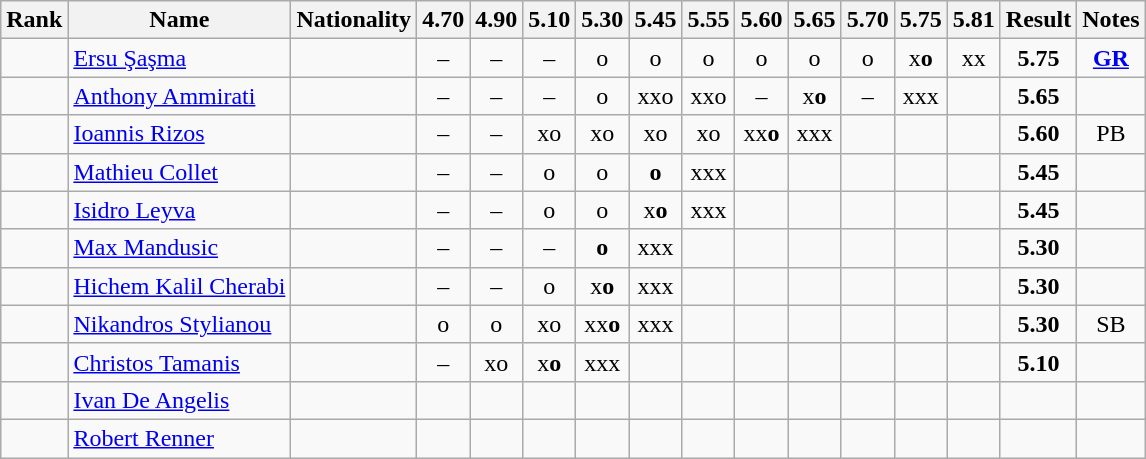<table class="wikitable sortable" style="text-align:center">
<tr>
<th>Rank</th>
<th>Name</th>
<th>Nationality</th>
<th>4.70</th>
<th>4.90</th>
<th>5.10</th>
<th>5.30</th>
<th>5.45</th>
<th>5.55</th>
<th>5.60</th>
<th>5.65</th>
<th>5.70</th>
<th>5.75</th>
<th>5.81</th>
<th>Result</th>
<th>Notes</th>
</tr>
<tr>
<td></td>
<td align=left><a href='#'>Ersu Şaşma</a></td>
<td align=left></td>
<td>–</td>
<td>–</td>
<td>–</td>
<td>o</td>
<td>o</td>
<td>o</td>
<td>o</td>
<td>o</td>
<td>o</td>
<td>x<strong>o</strong></td>
<td>xx</td>
<td><strong>5.75</strong></td>
<td><strong><a href='#'>GR</a></strong></td>
</tr>
<tr>
<td></td>
<td align=left><a href='#'>Anthony Ammirati</a></td>
<td align=left></td>
<td>–</td>
<td>–</td>
<td>–</td>
<td>o</td>
<td>xxo</td>
<td>xxo</td>
<td>–</td>
<td>x<strong>o</strong></td>
<td>–</td>
<td>xxx</td>
<td></td>
<td><strong>5.65</strong></td>
<td></td>
</tr>
<tr>
<td></td>
<td align=left><a href='#'>Ioannis Rizos</a></td>
<td align=left></td>
<td>–</td>
<td>–</td>
<td>xo</td>
<td>xo</td>
<td>xo</td>
<td>xo</td>
<td>xx<strong>o</strong></td>
<td>xxx</td>
<td></td>
<td></td>
<td></td>
<td><strong>5.60</strong></td>
<td>PB</td>
</tr>
<tr>
<td></td>
<td align=left><a href='#'>Mathieu Collet</a></td>
<td align=left></td>
<td>–</td>
<td>–</td>
<td>o</td>
<td>o</td>
<td><strong>o</strong></td>
<td>xxx</td>
<td></td>
<td></td>
<td></td>
<td></td>
<td></td>
<td><strong>5.45</strong></td>
<td></td>
</tr>
<tr>
<td></td>
<td align=left><a href='#'>Isidro Leyva</a></td>
<td align=left></td>
<td>–</td>
<td>–</td>
<td>o</td>
<td>o</td>
<td>x<strong>o</strong></td>
<td>xxx</td>
<td></td>
<td></td>
<td></td>
<td></td>
<td></td>
<td><strong>5.45</strong></td>
<td></td>
</tr>
<tr>
<td></td>
<td align=left><a href='#'>Max Mandusic</a></td>
<td align=left></td>
<td>–</td>
<td>–</td>
<td>–</td>
<td><strong>o</strong></td>
<td>xxx</td>
<td></td>
<td></td>
<td></td>
<td></td>
<td></td>
<td></td>
<td><strong>5.30</strong></td>
<td></td>
</tr>
<tr>
<td></td>
<td align=left><a href='#'>Hichem Kalil Cherabi</a></td>
<td align=left></td>
<td>–</td>
<td>–</td>
<td>o</td>
<td>x<strong>o</strong></td>
<td>xxx</td>
<td></td>
<td></td>
<td></td>
<td></td>
<td></td>
<td></td>
<td><strong>5.30</strong></td>
<td></td>
</tr>
<tr>
<td></td>
<td align=left><a href='#'>Nikandros Stylianou</a></td>
<td align=left></td>
<td>o</td>
<td>o</td>
<td>xo</td>
<td>xx<strong>o</strong></td>
<td>xxx</td>
<td></td>
<td></td>
<td></td>
<td></td>
<td></td>
<td></td>
<td><strong>5.30</strong></td>
<td>SB</td>
</tr>
<tr>
<td></td>
<td align=left><a href='#'>Christos Tamanis</a></td>
<td align=left></td>
<td>–</td>
<td>xo</td>
<td>x<strong>o</strong></td>
<td>xxx</td>
<td></td>
<td></td>
<td></td>
<td></td>
<td></td>
<td></td>
<td></td>
<td><strong>5.10</strong></td>
<td></td>
</tr>
<tr>
<td></td>
<td align=left><a href='#'>Ivan De Angelis</a></td>
<td align=left></td>
<td></td>
<td></td>
<td></td>
<td></td>
<td></td>
<td></td>
<td></td>
<td></td>
<td></td>
<td></td>
<td></td>
<td><strong></strong></td>
<td></td>
</tr>
<tr>
<td></td>
<td align=left><a href='#'>Robert Renner</a></td>
<td align=left></td>
<td></td>
<td></td>
<td></td>
<td></td>
<td></td>
<td></td>
<td></td>
<td></td>
<td></td>
<td></td>
<td></td>
<td><strong></strong></td>
<td></td>
</tr>
</table>
